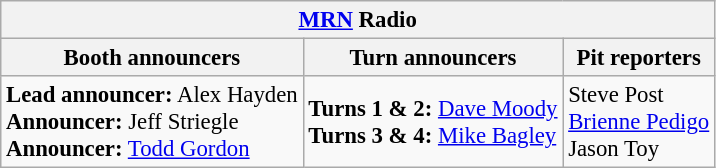<table class="wikitable" style="font-size: 95%;">
<tr>
<th colspan="3"><a href='#'>MRN</a> Radio</th>
</tr>
<tr>
<th>Booth announcers</th>
<th>Turn announcers</th>
<th>Pit reporters</th>
</tr>
<tr>
<td><strong>Lead announcer:</strong> Alex Hayden<br><strong>Announcer:</strong> Jeff Striegle<br><strong>Announcer:</strong> <a href='#'>Todd Gordon</a></td>
<td><strong>Turns 1 & 2:</strong> <a href='#'>Dave Moody</a><br><strong>Turns 3 & 4:</strong> <a href='#'>Mike Bagley</a></td>
<td>Steve Post<br><a href='#'>Brienne Pedigo</a><br>Jason Toy</td>
</tr>
</table>
